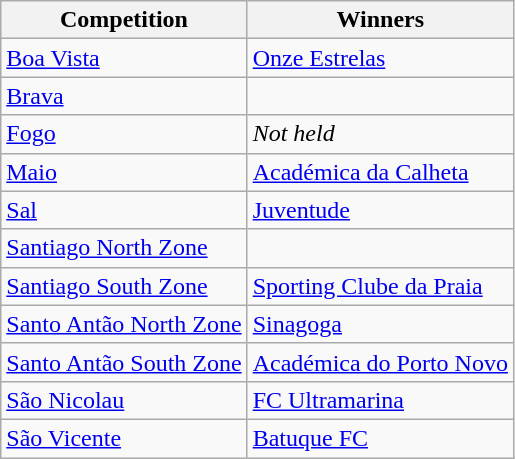<table class="wikitable">
<tr>
<th>Competition</th>
<th>Winners</th>
</tr>
<tr>
<td><a href='#'>Boa Vista</a></td>
<td><a href='#'>Onze Estrelas</a></td>
</tr>
<tr>
<td><a href='#'>Brava</a></td>
<td></td>
</tr>
<tr>
<td><a href='#'>Fogo</a></td>
<td><em>Not held</em></td>
</tr>
<tr>
<td><a href='#'>Maio</a></td>
<td><a href='#'>Académica da Calheta</a></td>
</tr>
<tr>
<td><a href='#'>Sal</a></td>
<td><a href='#'>Juventude</a></td>
</tr>
<tr>
<td><a href='#'>Santiago North Zone</a></td>
<td></td>
</tr>
<tr>
<td><a href='#'>Santiago South Zone</a></td>
<td><a href='#'>Sporting Clube da Praia</a></td>
</tr>
<tr>
<td><a href='#'>Santo Antão North Zone</a></td>
<td><a href='#'>Sinagoga</a></td>
</tr>
<tr>
<td><a href='#'>Santo Antão South Zone</a></td>
<td><a href='#'>Académica do Porto Novo</a></td>
</tr>
<tr>
<td><a href='#'>São Nicolau</a></td>
<td><a href='#'>FC Ultramarina</a></td>
</tr>
<tr>
<td><a href='#'>São Vicente</a></td>
<td><a href='#'>Batuque FC</a></td>
</tr>
</table>
